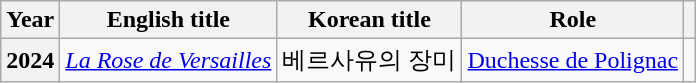<table class="wikitable sortable plainrowheaders">
<tr>
<th scope="col">Year</th>
<th scope="col">English title</th>
<th scope="col">Korean title</th>
<th scope="col">Role</th>
<th scope="col" class="unsortable"></th>
</tr>
<tr>
<th scope="row">2024</th>
<td><em><a href='#'>La Rose de Versailles</a></em></td>
<td>베르사유의 장미</td>
<td><a href='#'>Duchesse de Polignac</a></td>
<td></td>
</tr>
</table>
